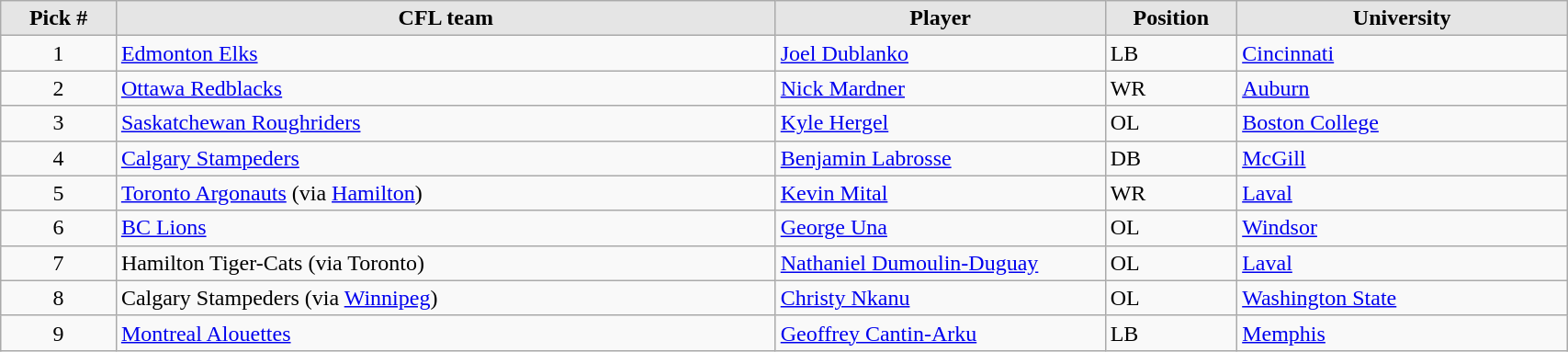<table class="wikitable" style="width: 90%">
<tr>
<th style="background:#E5E5E5;" width=7%>Pick #</th>
<th width=40% style="background:#E5E5E5;">CFL team</th>
<th width=20% style="background:#E5E5E5;">Player</th>
<th width=8% style="background:#E5E5E5;">Position</th>
<th width=20% style="background:#E5E5E5;">University</th>
</tr>
<tr>
<td align=center>1</td>
<td><a href='#'>Edmonton Elks</a></td>
<td><a href='#'>Joel Dublanko</a></td>
<td>LB</td>
<td><a href='#'>Cincinnati</a></td>
</tr>
<tr>
<td align=center>2</td>
<td><a href='#'>Ottawa Redblacks</a></td>
<td><a href='#'>Nick Mardner</a></td>
<td>WR</td>
<td><a href='#'>Auburn</a></td>
</tr>
<tr>
<td align=center>3</td>
<td><a href='#'>Saskatchewan Roughriders</a></td>
<td><a href='#'>Kyle Hergel</a></td>
<td>OL</td>
<td><a href='#'>Boston College</a></td>
</tr>
<tr>
<td align=center>4</td>
<td><a href='#'>Calgary Stampeders</a></td>
<td><a href='#'>Benjamin Labrosse</a></td>
<td>DB</td>
<td><a href='#'>McGill</a></td>
</tr>
<tr>
<td align=center>5</td>
<td><a href='#'>Toronto Argonauts</a> (via <a href='#'>Hamilton</a>)</td>
<td><a href='#'>Kevin Mital</a></td>
<td>WR</td>
<td><a href='#'>Laval</a></td>
</tr>
<tr>
<td align=center>6</td>
<td><a href='#'>BC Lions</a></td>
<td><a href='#'>George Una</a></td>
<td>OL</td>
<td><a href='#'>Windsor</a></td>
</tr>
<tr>
<td align=center>7</td>
<td>Hamilton Tiger-Cats (via Toronto)</td>
<td><a href='#'>Nathaniel Dumoulin-Duguay</a></td>
<td>OL</td>
<td><a href='#'>Laval</a></td>
</tr>
<tr>
<td align=center>8</td>
<td>Calgary Stampeders (via <a href='#'>Winnipeg</a>)</td>
<td><a href='#'>Christy Nkanu</a></td>
<td>OL</td>
<td><a href='#'>Washington State</a></td>
</tr>
<tr>
<td align=center>9</td>
<td><a href='#'>Montreal Alouettes</a></td>
<td><a href='#'>Geoffrey Cantin-Arku</a></td>
<td>LB</td>
<td><a href='#'>Memphis</a></td>
</tr>
</table>
